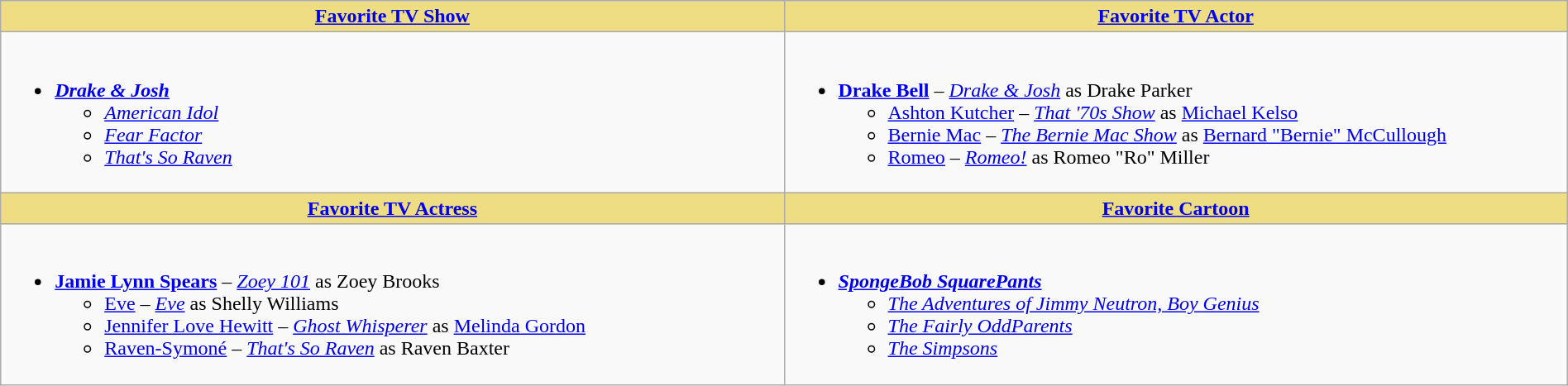<table class="wikitable" style="width:100%">
<tr>
<th style="background:#EEDD82; width:50%"><a href='#'>Favorite TV Show</a></th>
<th style="background:#EEDD82; width:50%"><a href='#'>Favorite TV Actor</a></th>
</tr>
<tr>
<td valign="top"><br><ul><li><strong><em><a href='#'>Drake & Josh</a></em></strong><ul><li><em><a href='#'>American Idol</a></em></li><li><em><a href='#'>Fear Factor</a></em></li><li><em><a href='#'>That's So Raven</a></em></li></ul></li></ul></td>
<td valign="top"><br><ul><li><strong><a href='#'>Drake Bell</a></strong> – <em><a href='#'>Drake & Josh</a></em> as Drake Parker<ul><li><a href='#'>Ashton Kutcher</a> – <em><a href='#'>That '70s Show</a></em> as <a href='#'>Michael Kelso</a></li><li><a href='#'>Bernie Mac</a> – <em><a href='#'>The Bernie Mac Show</a></em> as <a href='#'>Bernard "Bernie" McCullough</a></li><li><a href='#'>Romeo</a> – <em><a href='#'>Romeo!</a></em> as Romeo "Ro" Miller</li></ul></li></ul></td>
</tr>
<tr>
<th style="background:#EEDD82; width:50%"><a href='#'>Favorite TV Actress</a></th>
<th style="background:#EEDD82; width:50%"><a href='#'>Favorite Cartoon</a></th>
</tr>
<tr>
<td valign="top"><br><ul><li><strong><a href='#'>Jamie Lynn Spears</a></strong> – <em><a href='#'>Zoey 101</a></em> as Zoey Brooks<ul><li><a href='#'>Eve</a> – <em><a href='#'>Eve</a></em> as Shelly Williams</li><li><a href='#'>Jennifer Love Hewitt</a> – <em><a href='#'>Ghost Whisperer</a></em> as <a href='#'>Melinda Gordon</a></li><li><a href='#'>Raven-Symoné</a> – <em><a href='#'>That's So Raven</a></em> as Raven Baxter</li></ul></li></ul></td>
<td valign="top"><br><ul><li><strong><em><a href='#'>SpongeBob SquarePants</a></em></strong><ul><li><em><a href='#'>The Adventures of Jimmy Neutron, Boy Genius</a></em></li><li><em><a href='#'>The Fairly OddParents</a></em></li><li><em><a href='#'>The Simpsons</a></em></li></ul></li></ul></td>
</tr>
</table>
